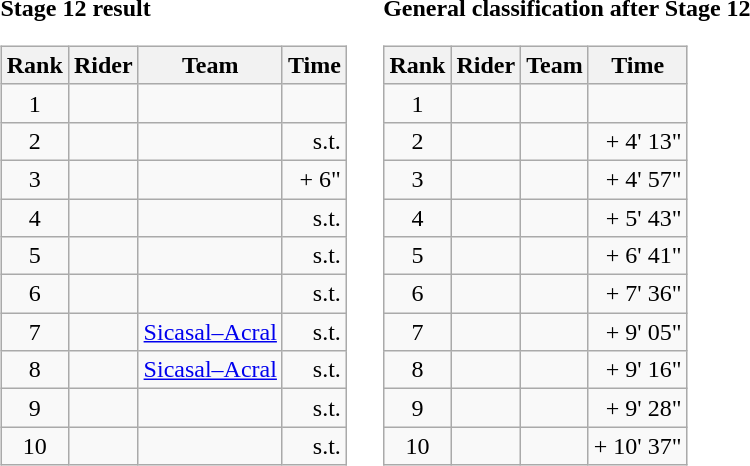<table>
<tr>
<td><strong>Stage 12 result</strong><br><table class="wikitable">
<tr>
<th scope="col">Rank</th>
<th scope="col">Rider</th>
<th scope="col">Team</th>
<th scope="col">Time</th>
</tr>
<tr>
<td style="text-align:center;">1</td>
<td></td>
<td></td>
<td style="text-align:right;"></td>
</tr>
<tr>
<td style="text-align:center;">2</td>
<td></td>
<td></td>
<td style="text-align:right;">s.t.</td>
</tr>
<tr>
<td style="text-align:center;">3</td>
<td></td>
<td></td>
<td style="text-align:right;">+ 6"</td>
</tr>
<tr>
<td style="text-align:center;">4</td>
<td></td>
<td></td>
<td style="text-align:right;">s.t.</td>
</tr>
<tr>
<td style="text-align:center;">5</td>
<td></td>
<td></td>
<td style="text-align:right;">s.t.</td>
</tr>
<tr>
<td style="text-align:center;">6</td>
<td></td>
<td></td>
<td style="text-align:right;">s.t.</td>
</tr>
<tr>
<td style="text-align:center;">7</td>
<td></td>
<td><a href='#'>Sicasal–Acral</a></td>
<td style="text-align:right;">s.t.</td>
</tr>
<tr>
<td style="text-align:center;">8</td>
<td></td>
<td><a href='#'>Sicasal–Acral</a></td>
<td style="text-align:right;">s.t.</td>
</tr>
<tr>
<td style="text-align:center;">9</td>
<td></td>
<td></td>
<td style="text-align:right;">s.t.</td>
</tr>
<tr>
<td style="text-align:center;">10</td>
<td></td>
<td></td>
<td style="text-align:right;">s.t.</td>
</tr>
</table>
</td>
<td></td>
<td><strong>General classification after Stage 12</strong><br><table class="wikitable">
<tr>
<th scope="col">Rank</th>
<th scope="col">Rider</th>
<th scope="col">Team</th>
<th scope="col">Time</th>
</tr>
<tr>
<td style="text-align:center;">1</td>
<td></td>
<td></td>
<td style="text-align:right;"></td>
</tr>
<tr>
<td style="text-align:center;">2</td>
<td></td>
<td></td>
<td style="text-align:right;">+ 4' 13"</td>
</tr>
<tr>
<td style="text-align:center;">3</td>
<td></td>
<td></td>
<td style="text-align:right;">+ 4' 57"</td>
</tr>
<tr>
<td style="text-align:center;">4</td>
<td></td>
<td></td>
<td style="text-align:right;">+ 5' 43"</td>
</tr>
<tr>
<td style="text-align:center;">5</td>
<td></td>
<td></td>
<td style="text-align:right;">+ 6' 41"</td>
</tr>
<tr>
<td style="text-align:center;">6</td>
<td></td>
<td></td>
<td style="text-align:right;">+ 7' 36"</td>
</tr>
<tr>
<td style="text-align:center;">7</td>
<td></td>
<td></td>
<td style="text-align:right;">+ 9' 05"</td>
</tr>
<tr>
<td style="text-align:center;">8</td>
<td></td>
<td></td>
<td style="text-align:right;">+ 9' 16"</td>
</tr>
<tr>
<td style="text-align:center;">9</td>
<td></td>
<td></td>
<td style="text-align:right;">+ 9' 28"</td>
</tr>
<tr>
<td style="text-align:center;">10</td>
<td></td>
<td></td>
<td style="text-align:right;">+ 10' 37"</td>
</tr>
</table>
</td>
</tr>
</table>
